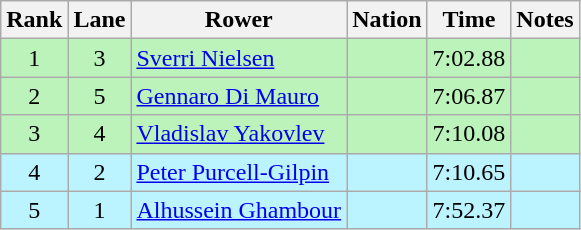<table class="wikitable sortable" style="text-align:center">
<tr>
<th>Rank</th>
<th>Lane</th>
<th>Rower</th>
<th>Nation</th>
<th>Time</th>
<th>Notes</th>
</tr>
<tr bgcolor=bbf3bb>
<td>1</td>
<td>3</td>
<td align="left"><a href='#'>Sverri Nielsen</a></td>
<td align="left"></td>
<td>7:02.88</td>
<td></td>
</tr>
<tr bgcolor=bbf3bb>
<td>2</td>
<td>5</td>
<td align="left"><a href='#'>Gennaro Di Mauro</a></td>
<td align="left"></td>
<td>7:06.87</td>
<td></td>
</tr>
<tr bgcolor=bbf3bb>
<td>3</td>
<td>4</td>
<td align="left"><a href='#'>Vladislav Yakovlev</a></td>
<td align="left"></td>
<td>7:10.08</td>
<td></td>
</tr>
<tr bgcolor=bbf3ff>
<td>4</td>
<td>2</td>
<td align="left"><a href='#'>Peter Purcell-Gilpin</a></td>
<td align="left"></td>
<td>7:10.65</td>
<td></td>
</tr>
<tr bgcolor=bbf3ff>
<td>5</td>
<td>1</td>
<td align="left"><a href='#'>Alhussein Ghambour</a></td>
<td align="left"></td>
<td>7:52.37</td>
<td></td>
</tr>
</table>
